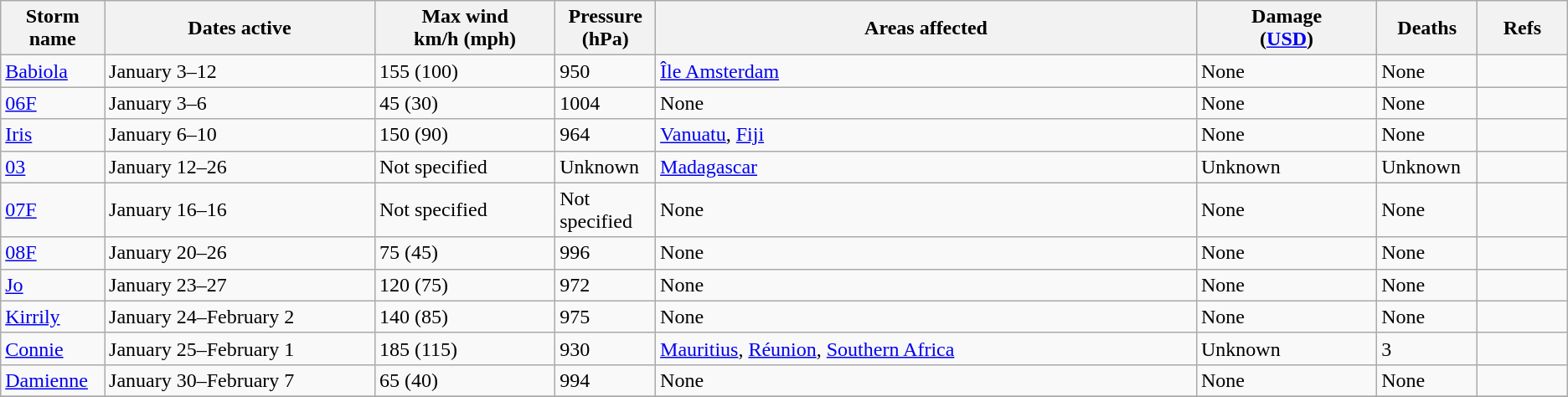<table class="wikitable sortable">
<tr>
<th width="5%">Storm name</th>
<th width="15%">Dates active</th>
<th width="10%">Max wind<br>km/h (mph)</th>
<th width="5%">Pressure<br>(hPa)</th>
<th width="30%">Areas affected</th>
<th width="10%">Damage<br>(<a href='#'>USD</a>)</th>
<th width="5%">Deaths</th>
<th width="5%">Refs</th>
</tr>
<tr>
<td><a href='#'>Babiola</a></td>
<td>January 3–12</td>
<td>155 (100)</td>
<td>950</td>
<td><a href='#'>Île Amsterdam</a></td>
<td>None</td>
<td>None</td>
<td></td>
</tr>
<tr>
<td><a href='#'>06F</a></td>
<td>January 3–6</td>
<td>45 (30)</td>
<td>1004</td>
<td>None</td>
<td>None</td>
<td>None</td>
<td></td>
</tr>
<tr>
<td><a href='#'>Iris</a></td>
<td>January 6–10</td>
<td>150 (90)</td>
<td>964</td>
<td><a href='#'>Vanuatu</a>, <a href='#'>Fiji</a></td>
<td>None</td>
<td>None</td>
<td></td>
</tr>
<tr>
<td><a href='#'>03</a></td>
<td>January 12–26</td>
<td>Not specified</td>
<td>Unknown</td>
<td><a href='#'>Madagascar</a></td>
<td>Unknown</td>
<td>Unknown</td>
<td></td>
</tr>
<tr>
<td><a href='#'>07F</a></td>
<td>January 16–16</td>
<td>Not specified</td>
<td>Not specified</td>
<td>None</td>
<td>None</td>
<td>None</td>
<td></td>
</tr>
<tr>
<td><a href='#'>08F</a></td>
<td>January 20–26</td>
<td>75 (45)</td>
<td>996</td>
<td>None</td>
<td>None</td>
<td>None</td>
<td></td>
</tr>
<tr>
<td><a href='#'>Jo</a></td>
<td>January 23–27</td>
<td>120 (75)</td>
<td>972</td>
<td>None</td>
<td>None</td>
<td>None</td>
<td></td>
</tr>
<tr>
<td><a href='#'>Kirrily</a></td>
<td>January 24–February 2</td>
<td>140 (85)</td>
<td>975</td>
<td>None</td>
<td>None</td>
<td>None</td>
<td></td>
</tr>
<tr>
<td><a href='#'>Connie</a></td>
<td>January 25–February 1</td>
<td>185 (115)</td>
<td>930</td>
<td><a href='#'>Mauritius</a>, <a href='#'>Réunion</a>, <a href='#'>Southern Africa</a></td>
<td>Unknown</td>
<td>3</td>
<td></td>
</tr>
<tr>
<td><a href='#'>Damienne</a></td>
<td>January 30–February 7</td>
<td>65 (40)</td>
<td>994</td>
<td>None</td>
<td>None</td>
<td>None</td>
<td></td>
</tr>
<tr>
</tr>
</table>
